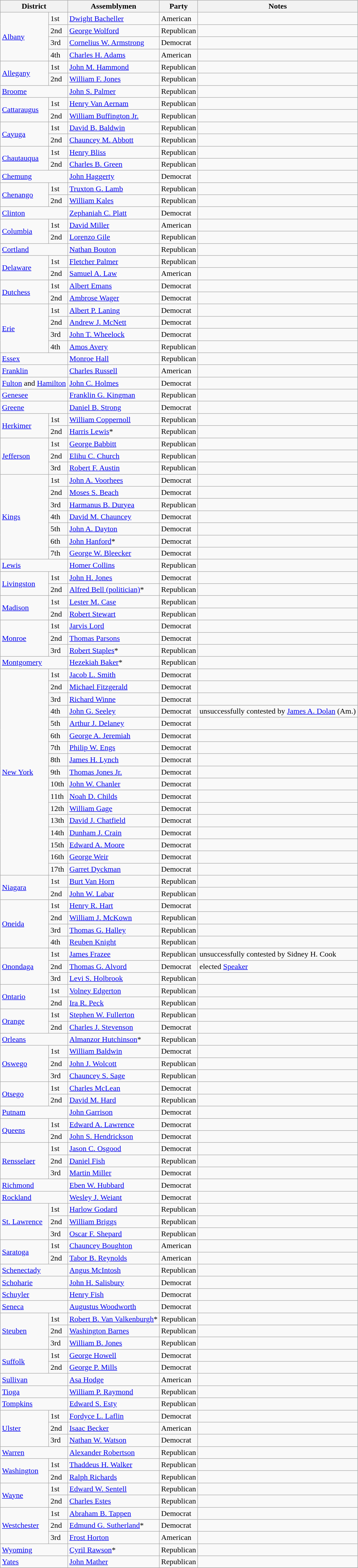<table class=wikitable>
<tr>
<th colspan="2">District</th>
<th>Assemblymen</th>
<th>Party</th>
<th>Notes</th>
</tr>
<tr>
<td rowspan="4"><a href='#'>Albany</a></td>
<td>1st</td>
<td><a href='#'>Dwight Bacheller</a></td>
<td>American</td>
<td></td>
</tr>
<tr>
<td>2nd</td>
<td><a href='#'>George Wolford</a></td>
<td>Republican</td>
<td></td>
</tr>
<tr>
<td>3rd</td>
<td><a href='#'>Cornelius W. Armstrong</a></td>
<td>Democrat</td>
<td></td>
</tr>
<tr>
<td>4th</td>
<td><a href='#'>Charles H. Adams</a></td>
<td>American</td>
<td></td>
</tr>
<tr>
<td rowspan="2"><a href='#'>Allegany</a></td>
<td>1st</td>
<td><a href='#'>John M. Hammond</a></td>
<td>Republican</td>
<td></td>
</tr>
<tr>
<td>2nd</td>
<td><a href='#'>William F. Jones</a></td>
<td>Republican</td>
<td></td>
</tr>
<tr>
<td colspan="2"><a href='#'>Broome</a></td>
<td><a href='#'>John S. Palmer</a></td>
<td>Republican</td>
<td></td>
</tr>
<tr>
<td rowspan="2"><a href='#'>Cattaraugus</a></td>
<td>1st</td>
<td><a href='#'>Henry Van Aernam</a></td>
<td>Republican</td>
<td></td>
</tr>
<tr>
<td>2nd</td>
<td><a href='#'>William Buffington Jr.</a></td>
<td>Republican</td>
<td></td>
</tr>
<tr>
<td rowspan="2"><a href='#'>Cayuga</a></td>
<td>1st</td>
<td><a href='#'>David B. Baldwin</a></td>
<td>Republican</td>
<td></td>
</tr>
<tr>
<td>2nd</td>
<td><a href='#'>Chauncey M. Abbott</a></td>
<td>Republican</td>
<td></td>
</tr>
<tr>
<td rowspan="2"><a href='#'>Chautauqua</a></td>
<td>1st</td>
<td><a href='#'>Henry Bliss</a></td>
<td>Republican</td>
<td></td>
</tr>
<tr>
<td>2nd</td>
<td><a href='#'>Charles B. Green</a></td>
<td>Republican</td>
<td></td>
</tr>
<tr>
<td colspan="2"><a href='#'>Chemung</a></td>
<td><a href='#'>John Haggerty</a></td>
<td>Democrat</td>
<td></td>
</tr>
<tr>
<td rowspan="2"><a href='#'>Chenango</a></td>
<td>1st</td>
<td><a href='#'>Truxton G. Lamb</a></td>
<td>Republican</td>
<td></td>
</tr>
<tr>
<td>2nd</td>
<td><a href='#'>William Kales</a></td>
<td>Republican</td>
<td></td>
</tr>
<tr>
<td colspan="2"><a href='#'>Clinton</a></td>
<td><a href='#'>Zephaniah C. Platt</a></td>
<td>Democrat</td>
<td></td>
</tr>
<tr>
<td rowspan="2"><a href='#'>Columbia</a></td>
<td>1st</td>
<td><a href='#'>David Miller</a></td>
<td>American</td>
<td></td>
</tr>
<tr>
<td>2nd</td>
<td><a href='#'>Lorenzo Gile</a></td>
<td>Republican</td>
<td></td>
</tr>
<tr>
<td colspan="2"><a href='#'>Cortland</a></td>
<td><a href='#'>Nathan Bouton</a></td>
<td>Republican</td>
<td></td>
</tr>
<tr>
<td rowspan="2"><a href='#'>Delaware</a></td>
<td>1st</td>
<td><a href='#'>Fletcher Palmer</a></td>
<td>Republican</td>
<td></td>
</tr>
<tr>
<td>2nd</td>
<td><a href='#'>Samuel A. Law</a></td>
<td>American</td>
<td></td>
</tr>
<tr>
<td rowspan="2"><a href='#'>Dutchess</a></td>
<td>1st</td>
<td><a href='#'>Albert Emans</a></td>
<td>Democrat</td>
<td></td>
</tr>
<tr>
<td>2nd</td>
<td><a href='#'>Ambrose Wager</a></td>
<td>Democrat</td>
<td></td>
</tr>
<tr>
<td rowspan="4"><a href='#'>Erie</a></td>
<td>1st</td>
<td><a href='#'>Albert P. Laning</a></td>
<td>Democrat</td>
<td></td>
</tr>
<tr>
<td>2nd</td>
<td><a href='#'>Andrew J. McNett</a></td>
<td>Democrat</td>
<td></td>
</tr>
<tr>
<td>3rd</td>
<td><a href='#'>John T. Wheelock</a></td>
<td>Democrat</td>
<td></td>
</tr>
<tr>
<td>4th</td>
<td><a href='#'>Amos Avery</a></td>
<td>Republican</td>
<td></td>
</tr>
<tr>
<td colspan="2"><a href='#'>Essex</a></td>
<td><a href='#'>Monroe Hall</a></td>
<td>Republican</td>
<td></td>
</tr>
<tr>
<td colspan="2"><a href='#'>Franklin</a></td>
<td><a href='#'>Charles Russell</a></td>
<td>American</td>
<td></td>
</tr>
<tr>
<td colspan="2"><a href='#'>Fulton</a> and <a href='#'>Hamilton</a></td>
<td><a href='#'>John C. Holmes</a></td>
<td>Democrat</td>
<td></td>
</tr>
<tr>
<td colspan="2"><a href='#'>Genesee</a></td>
<td><a href='#'>Franklin G. Kingman</a></td>
<td>Republican</td>
<td></td>
</tr>
<tr>
<td colspan="2"><a href='#'>Greene</a></td>
<td><a href='#'>Daniel B. Strong</a></td>
<td>Democrat</td>
<td></td>
</tr>
<tr>
<td rowspan="2"><a href='#'>Herkimer</a></td>
<td>1st</td>
<td><a href='#'>William Coppernoll</a></td>
<td>Republican</td>
<td></td>
</tr>
<tr>
<td>2nd</td>
<td><a href='#'>Harris Lewis</a>*</td>
<td>Republican</td>
<td></td>
</tr>
<tr>
<td rowspan="3"><a href='#'>Jefferson</a></td>
<td>1st</td>
<td><a href='#'>George Babbitt</a></td>
<td>Republican</td>
<td></td>
</tr>
<tr>
<td>2nd</td>
<td><a href='#'>Elihu C. Church</a></td>
<td>Republican</td>
<td></td>
</tr>
<tr>
<td>3rd</td>
<td><a href='#'>Robert F. Austin</a></td>
<td>Republican</td>
<td></td>
</tr>
<tr>
<td rowspan="7"><a href='#'>Kings</a></td>
<td>1st</td>
<td><a href='#'>John A. Voorhees</a></td>
<td>Democrat</td>
<td></td>
</tr>
<tr>
<td>2nd</td>
<td><a href='#'>Moses S. Beach</a></td>
<td>Democrat</td>
<td></td>
</tr>
<tr>
<td>3rd</td>
<td><a href='#'>Harmanus B. Duryea</a></td>
<td>Republican</td>
<td></td>
</tr>
<tr>
<td>4th</td>
<td><a href='#'>David M. Chauncey</a></td>
<td>Democrat</td>
<td></td>
</tr>
<tr>
<td>5th</td>
<td><a href='#'>John A. Dayton</a></td>
<td>Democrat</td>
<td></td>
</tr>
<tr>
<td>6th</td>
<td><a href='#'>John Hanford</a>*</td>
<td>Democrat</td>
<td></td>
</tr>
<tr>
<td>7th</td>
<td><a href='#'>George W. Bleecker</a></td>
<td>Democrat</td>
<td></td>
</tr>
<tr>
<td colspan="2"><a href='#'>Lewis</a></td>
<td><a href='#'>Homer Collins</a></td>
<td>Republican</td>
<td></td>
</tr>
<tr>
<td rowspan="2"><a href='#'>Livingston</a></td>
<td>1st</td>
<td><a href='#'>John H. Jones</a></td>
<td>Democrat</td>
<td></td>
</tr>
<tr>
<td>2nd</td>
<td><a href='#'>Alfred Bell (politician)</a>*</td>
<td>Republican</td>
<td></td>
</tr>
<tr>
<td rowspan="2"><a href='#'>Madison</a></td>
<td>1st</td>
<td><a href='#'>Lester M. Case</a></td>
<td>Republican</td>
<td></td>
</tr>
<tr>
<td>2nd</td>
<td><a href='#'>Robert Stewart</a></td>
<td>Republican</td>
<td></td>
</tr>
<tr>
<td rowspan="3"><a href='#'>Monroe</a></td>
<td>1st</td>
<td><a href='#'>Jarvis Lord</a></td>
<td>Democrat</td>
<td></td>
</tr>
<tr>
<td>2nd</td>
<td><a href='#'>Thomas Parsons</a></td>
<td>Democrat</td>
<td></td>
</tr>
<tr>
<td>3rd</td>
<td><a href='#'>Robert Staples</a>*</td>
<td>Republican</td>
<td></td>
</tr>
<tr>
<td colspan="2"><a href='#'>Montgomery</a></td>
<td><a href='#'>Hezekiah Baker</a>*</td>
<td>Republican</td>
<td></td>
</tr>
<tr>
<td rowspan="17"><a href='#'>New York</a></td>
<td>1st</td>
<td><a href='#'>Jacob L. Smith</a></td>
<td>Democrat</td>
<td></td>
</tr>
<tr>
<td>2nd</td>
<td><a href='#'>Michael Fitzgerald</a></td>
<td>Democrat</td>
<td></td>
</tr>
<tr>
<td>3rd</td>
<td><a href='#'>Richard Winne</a></td>
<td>Democrat</td>
<td></td>
</tr>
<tr>
<td>4th</td>
<td><a href='#'>John G. Seeley</a></td>
<td>Democrat</td>
<td>unsuccessfully contested by <a href='#'>James A. Dolan</a> (Am.)</td>
</tr>
<tr>
<td>5th</td>
<td><a href='#'>Arthur J. Delaney</a></td>
<td>Democrat</td>
<td></td>
</tr>
<tr>
<td>6th</td>
<td><a href='#'>George A. Jeremiah</a></td>
<td>Democrat</td>
<td></td>
</tr>
<tr>
<td>7th</td>
<td><a href='#'>Philip W. Engs</a></td>
<td>Democrat</td>
<td></td>
</tr>
<tr>
<td>8th</td>
<td><a href='#'>James H. Lynch</a></td>
<td>Democrat</td>
<td></td>
</tr>
<tr>
<td>9th</td>
<td><a href='#'>Thomas Jones Jr.</a></td>
<td>Democrat</td>
<td></td>
</tr>
<tr>
<td>10th</td>
<td><a href='#'>John W. Chanler</a></td>
<td>Democrat</td>
<td></td>
</tr>
<tr>
<td>11th</td>
<td><a href='#'>Noah D. Childs</a></td>
<td>Democrat</td>
<td></td>
</tr>
<tr>
<td>12th</td>
<td><a href='#'>William Gage</a></td>
<td>Democrat</td>
<td></td>
</tr>
<tr>
<td>13th</td>
<td><a href='#'>David J. Chatfield</a></td>
<td>Democrat</td>
<td></td>
</tr>
<tr>
<td>14th</td>
<td><a href='#'>Dunham J. Crain</a></td>
<td>Democrat</td>
<td></td>
</tr>
<tr>
<td>15th</td>
<td><a href='#'>Edward A. Moore</a></td>
<td>Democrat</td>
<td></td>
</tr>
<tr>
<td>16th</td>
<td><a href='#'>George Weir</a></td>
<td>Democrat</td>
<td></td>
</tr>
<tr>
<td>17th</td>
<td><a href='#'>Garret Dyckman</a></td>
<td>Democrat</td>
<td></td>
</tr>
<tr>
<td rowspan="2"><a href='#'>Niagara</a></td>
<td>1st</td>
<td><a href='#'>Burt Van Horn</a></td>
<td>Republican</td>
<td></td>
</tr>
<tr>
<td>2nd</td>
<td><a href='#'>John W. Labar</a></td>
<td>Republican</td>
<td></td>
</tr>
<tr>
<td rowspan="4"><a href='#'>Oneida</a></td>
<td>1st</td>
<td><a href='#'>Henry R. Hart</a></td>
<td>Democrat</td>
<td></td>
</tr>
<tr>
<td>2nd</td>
<td><a href='#'>William J. McKown</a></td>
<td>Republican</td>
<td></td>
</tr>
<tr>
<td>3rd</td>
<td><a href='#'>Thomas G. Halley</a></td>
<td>Republican</td>
<td></td>
</tr>
<tr>
<td>4th</td>
<td><a href='#'>Reuben Knight</a></td>
<td>Republican</td>
<td></td>
</tr>
<tr>
<td rowspan="3"><a href='#'>Onondaga</a></td>
<td>1st</td>
<td><a href='#'>James Frazee</a></td>
<td>Republican</td>
<td>unsuccessfully contested by Sidney H. Cook</td>
</tr>
<tr>
<td>2nd</td>
<td><a href='#'>Thomas G. Alvord</a></td>
<td>Democrat</td>
<td>elected <a href='#'>Speaker</a></td>
</tr>
<tr>
<td>3rd</td>
<td><a href='#'>Levi S. Holbrook</a></td>
<td>Republican</td>
<td></td>
</tr>
<tr>
<td rowspan="2"><a href='#'>Ontario</a></td>
<td>1st</td>
<td><a href='#'>Volney Edgerton</a></td>
<td>Republican</td>
<td></td>
</tr>
<tr>
<td>2nd</td>
<td><a href='#'>Ira R. Peck</a></td>
<td>Republican</td>
<td></td>
</tr>
<tr>
<td rowspan="2"><a href='#'>Orange</a></td>
<td>1st</td>
<td><a href='#'>Stephen W. Fullerton</a></td>
<td>Republican</td>
<td></td>
</tr>
<tr>
<td>2nd</td>
<td><a href='#'>Charles J. Stevenson</a></td>
<td>Democrat</td>
<td></td>
</tr>
<tr>
<td colspan="2"><a href='#'>Orleans</a></td>
<td><a href='#'>Almanzor Hutchinson</a>*</td>
<td>Republican</td>
<td></td>
</tr>
<tr>
<td rowspan="3"><a href='#'>Oswego</a></td>
<td>1st</td>
<td><a href='#'>William Baldwin</a></td>
<td>Democrat</td>
<td></td>
</tr>
<tr>
<td>2nd</td>
<td><a href='#'>John J. Wolcott</a></td>
<td>Republican</td>
<td></td>
</tr>
<tr>
<td>3rd</td>
<td><a href='#'>Chauncey S. Sage</a></td>
<td>Republican</td>
<td></td>
</tr>
<tr>
<td rowspan="2"><a href='#'>Otsego</a></td>
<td>1st</td>
<td><a href='#'>Charles McLean</a></td>
<td>Democrat</td>
<td></td>
</tr>
<tr>
<td>2nd</td>
<td><a href='#'>David M. Hard</a></td>
<td>Republican</td>
<td></td>
</tr>
<tr>
<td colspan="2"><a href='#'>Putnam</a></td>
<td><a href='#'>John Garrison</a></td>
<td>Democrat</td>
<td></td>
</tr>
<tr>
<td rowspan="2"><a href='#'>Queens</a></td>
<td>1st</td>
<td><a href='#'>Edward A. Lawrence</a></td>
<td>Democrat</td>
<td></td>
</tr>
<tr>
<td>2nd</td>
<td><a href='#'>John S. Hendrickson</a></td>
<td>Democrat</td>
<td></td>
</tr>
<tr>
<td rowspan="3"><a href='#'>Rensselaer</a></td>
<td>1st</td>
<td><a href='#'>Jason C. Osgood</a></td>
<td>Democrat</td>
<td></td>
</tr>
<tr>
<td>2nd</td>
<td><a href='#'>Daniel Fish</a></td>
<td>Republican</td>
<td></td>
</tr>
<tr>
<td>3rd</td>
<td><a href='#'>Martin Miller</a></td>
<td>Democrat</td>
<td></td>
</tr>
<tr>
<td colspan="2"><a href='#'>Richmond</a></td>
<td><a href='#'>Eben W. Hubbard</a></td>
<td>Democrat</td>
<td></td>
</tr>
<tr>
<td colspan="2"><a href='#'>Rockland</a></td>
<td><a href='#'>Wesley J. Weiant</a></td>
<td>Democrat</td>
<td></td>
</tr>
<tr>
<td rowspan="3"><a href='#'>St. Lawrence</a></td>
<td>1st</td>
<td><a href='#'>Harlow Godard</a></td>
<td>Republican</td>
<td></td>
</tr>
<tr>
<td>2nd</td>
<td><a href='#'>William Briggs</a></td>
<td>Republican</td>
<td></td>
</tr>
<tr>
<td>3rd</td>
<td><a href='#'>Oscar F. Shepard</a></td>
<td>Republican</td>
<td></td>
</tr>
<tr>
<td rowspan="2"><a href='#'>Saratoga</a></td>
<td>1st</td>
<td><a href='#'>Chauncey Boughton</a></td>
<td>American</td>
<td></td>
</tr>
<tr>
<td>2nd</td>
<td><a href='#'>Tabor B. Reynolds</a></td>
<td>American</td>
<td></td>
</tr>
<tr>
<td colspan="2"><a href='#'>Schenectady</a></td>
<td><a href='#'>Angus McIntosh</a></td>
<td>Republican</td>
<td></td>
</tr>
<tr>
<td colspan="2"><a href='#'>Schoharie</a></td>
<td><a href='#'>John H. Salisbury</a></td>
<td>Democrat</td>
<td></td>
</tr>
<tr>
<td colspan="2"><a href='#'>Schuyler</a></td>
<td><a href='#'>Henry Fish</a></td>
<td>Democrat</td>
<td></td>
</tr>
<tr>
<td colspan="2"><a href='#'>Seneca</a></td>
<td><a href='#'>Augustus Woodworth</a></td>
<td>Democrat</td>
<td></td>
</tr>
<tr>
<td rowspan="3"><a href='#'>Steuben</a></td>
<td>1st</td>
<td><a href='#'>Robert B. Van Valkenburgh</a>*</td>
<td>Republican</td>
<td></td>
</tr>
<tr>
<td>2nd</td>
<td><a href='#'>Washington Barnes</a></td>
<td>Republican</td>
<td></td>
</tr>
<tr>
<td>3rd</td>
<td><a href='#'>William B. Jones</a></td>
<td>Republican</td>
<td></td>
</tr>
<tr>
<td rowspan="2"><a href='#'>Suffolk</a></td>
<td>1st</td>
<td><a href='#'>George Howell</a></td>
<td>Democrat</td>
<td></td>
</tr>
<tr>
<td>2nd</td>
<td><a href='#'>George P. Mills</a></td>
<td>Democrat</td>
<td></td>
</tr>
<tr>
<td colspan="2"><a href='#'>Sullivan</a></td>
<td><a href='#'>Asa Hodge</a></td>
<td>American</td>
<td></td>
</tr>
<tr>
<td colspan="2"><a href='#'>Tioga</a></td>
<td><a href='#'>William P. Raymond</a></td>
<td>Republican</td>
<td></td>
</tr>
<tr>
<td colspan="2"><a href='#'>Tompkins</a></td>
<td><a href='#'>Edward S. Esty</a></td>
<td>Republican</td>
<td></td>
</tr>
<tr>
<td rowspan="3"><a href='#'>Ulster</a></td>
<td>1st</td>
<td><a href='#'>Fordyce L. Laflin</a></td>
<td>Democrat</td>
<td></td>
</tr>
<tr>
<td>2nd</td>
<td><a href='#'>Isaac Becker</a></td>
<td>American</td>
<td></td>
</tr>
<tr>
<td>3rd</td>
<td><a href='#'>Nathan W. Watson</a></td>
<td>Democrat</td>
<td></td>
</tr>
<tr>
<td colspan="2"><a href='#'>Warren</a></td>
<td><a href='#'>Alexander Robertson</a></td>
<td>Republican</td>
<td></td>
</tr>
<tr>
<td rowspan="2"><a href='#'>Washington</a></td>
<td>1st</td>
<td><a href='#'>Thaddeus H. Walker</a></td>
<td>Republican</td>
<td></td>
</tr>
<tr>
<td>2nd</td>
<td><a href='#'>Ralph Richards</a></td>
<td>Republican</td>
<td></td>
</tr>
<tr>
<td rowspan="2"><a href='#'>Wayne</a></td>
<td>1st</td>
<td><a href='#'>Edward W. Sentell</a></td>
<td>Republican</td>
<td></td>
</tr>
<tr>
<td>2nd</td>
<td><a href='#'>Charles Estes</a></td>
<td>Republican</td>
<td></td>
</tr>
<tr>
<td rowspan="3"><a href='#'>Westchester</a></td>
<td>1st</td>
<td><a href='#'>Abraham B. Tappen</a></td>
<td>Democrat</td>
<td></td>
</tr>
<tr>
<td>2nd</td>
<td><a href='#'>Edmund G. Sutherland</a>*</td>
<td>Democrat</td>
<td></td>
</tr>
<tr>
<td>3rd</td>
<td><a href='#'>Frost Horton</a></td>
<td>American</td>
<td></td>
</tr>
<tr>
<td colspan="2"><a href='#'>Wyoming</a></td>
<td><a href='#'>Cyril Rawson</a>*</td>
<td>Republican</td>
<td></td>
</tr>
<tr>
<td colspan="2"><a href='#'>Yates</a></td>
<td><a href='#'>John Mather</a></td>
<td>Republican</td>
<td></td>
</tr>
<tr>
</tr>
</table>
